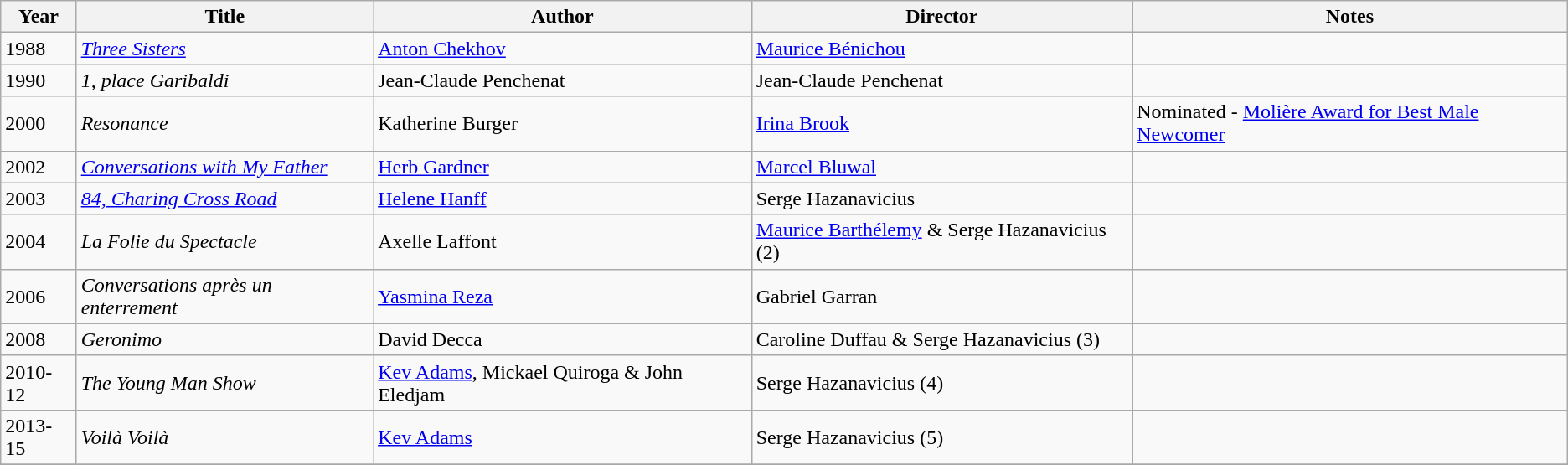<table class="wikitable">
<tr>
<th>Year</th>
<th>Title</th>
<th>Author</th>
<th>Director</th>
<th>Notes</th>
</tr>
<tr>
<td>1988</td>
<td><em><a href='#'>Three Sisters</a></em></td>
<td><a href='#'>Anton Chekhov</a></td>
<td><a href='#'>Maurice Bénichou</a></td>
<td></td>
</tr>
<tr>
<td>1990</td>
<td><em>1, place Garibaldi</em></td>
<td>Jean-Claude Penchenat</td>
<td>Jean-Claude Penchenat</td>
<td></td>
</tr>
<tr>
<td>2000</td>
<td><em>Resonance</em></td>
<td>Katherine Burger</td>
<td><a href='#'>Irina Brook</a></td>
<td>Nominated - <a href='#'>Molière Award for Best Male Newcomer</a></td>
</tr>
<tr>
<td>2002</td>
<td><em><a href='#'>Conversations with My Father</a></em></td>
<td><a href='#'>Herb Gardner</a></td>
<td><a href='#'>Marcel Bluwal</a></td>
<td></td>
</tr>
<tr>
<td>2003</td>
<td><em><a href='#'>84, Charing Cross Road</a></em></td>
<td><a href='#'>Helene Hanff</a></td>
<td>Serge Hazanavicius</td>
<td></td>
</tr>
<tr>
<td>2004</td>
<td><em>La Folie du Spectacle</em></td>
<td>Axelle Laffont</td>
<td><a href='#'>Maurice Barthélemy</a> & Serge Hazanavicius (2)</td>
<td></td>
</tr>
<tr>
<td>2006</td>
<td><em>Conversations après un enterrement</em></td>
<td><a href='#'>Yasmina Reza</a></td>
<td>Gabriel Garran</td>
<td></td>
</tr>
<tr>
<td>2008</td>
<td><em>Geronimo</em></td>
<td>David Decca</td>
<td>Caroline Duffau & Serge Hazanavicius (3)</td>
<td></td>
</tr>
<tr>
<td>2010-12</td>
<td><em>The Young Man Show</em></td>
<td><a href='#'>Kev Adams</a>, Mickael Quiroga & John Eledjam</td>
<td>Serge Hazanavicius (4)</td>
<td></td>
</tr>
<tr>
<td>2013-15</td>
<td><em>Voilà Voilà</em></td>
<td><a href='#'>Kev Adams</a></td>
<td>Serge Hazanavicius (5)</td>
<td></td>
</tr>
<tr>
</tr>
</table>
